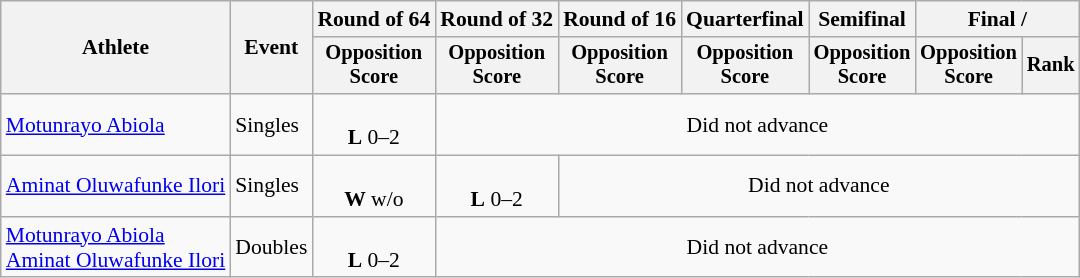<table class="wikitable" style="font-size:90%; text-align:center">
<tr>
<th rowspan=2>Athlete</th>
<th rowspan=2>Event</th>
<th>Round of 64</th>
<th>Round of 32</th>
<th>Round of 16</th>
<th>Quarterfinal</th>
<th>Semifinal</th>
<th colspan=2>Final / </th>
</tr>
<tr style="font-size:95%">
<th>Opposition<br>Score</th>
<th>Opposition<br>Score</th>
<th>Opposition<br>Score</th>
<th>Opposition<br>Score</th>
<th>Opposition<br>Score</th>
<th>Opposition<br>Score</th>
<th>Rank</th>
</tr>
<tr>
<td align="left"><a href='#'>Motunrayo Abiola</a></td>
<td align="left">Singles</td>
<td><br><strong>L</strong> 0–2</td>
<td colspan=6>Did not advance</td>
</tr>
<tr>
<td align="left"><a href='#'>Aminat Oluwafunke Ilori</a></td>
<td align="left">Singles</td>
<td><br><strong>W</strong> w/o</td>
<td><br><strong>L</strong> 0–2</td>
<td colspan=5>Did not advance</td>
</tr>
<tr>
<td align="left"><a href='#'>Motunrayo Abiola</a> <br><a href='#'>Aminat Oluwafunke Ilori</a></td>
<td align="left">Doubles</td>
<td><br><strong>L</strong> 0–2</td>
<td colspan=6>Did not advance</td>
</tr>
</table>
